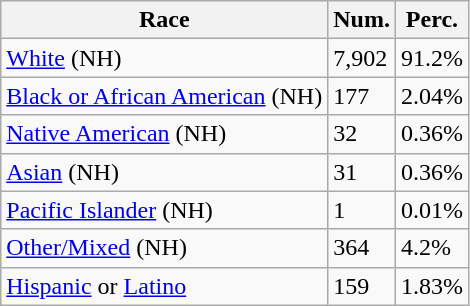<table class="wikitable">
<tr>
<th>Race</th>
<th>Num.</th>
<th>Perc.</th>
</tr>
<tr>
<td><a href='#'>White</a> (NH)</td>
<td>7,902</td>
<td>91.2%</td>
</tr>
<tr>
<td><a href='#'>Black or African American</a> (NH)</td>
<td>177</td>
<td>2.04%</td>
</tr>
<tr>
<td><a href='#'>Native American</a> (NH)</td>
<td>32</td>
<td>0.36%</td>
</tr>
<tr>
<td><a href='#'>Asian</a> (NH)</td>
<td>31</td>
<td>0.36%</td>
</tr>
<tr>
<td><a href='#'>Pacific Islander</a> (NH)</td>
<td>1</td>
<td>0.01%</td>
</tr>
<tr>
<td><a href='#'>Other/Mixed</a> (NH)</td>
<td>364</td>
<td>4.2%</td>
</tr>
<tr>
<td><a href='#'>Hispanic</a> or <a href='#'>Latino</a></td>
<td>159</td>
<td>1.83%</td>
</tr>
</table>
